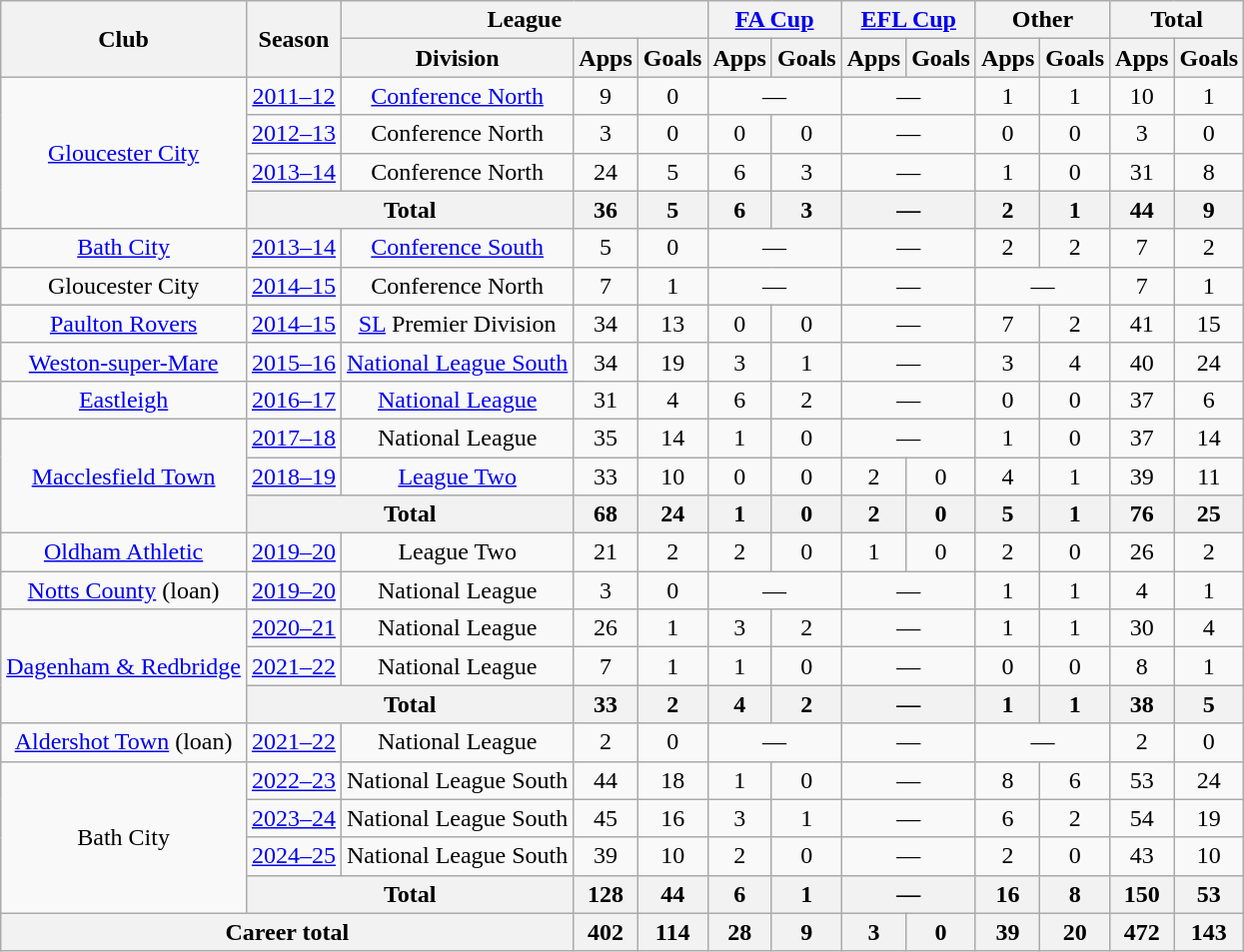<table class="wikitable" style="text-align: center">
<tr>
<th rowspan="2">Club</th>
<th rowspan="2">Season</th>
<th colspan="3">League</th>
<th colspan="2"><a href='#'>FA Cup</a></th>
<th colspan="2"><a href='#'>EFL Cup</a></th>
<th colspan="2">Other</th>
<th colspan="2">Total</th>
</tr>
<tr>
<th>Division</th>
<th>Apps</th>
<th>Goals</th>
<th>Apps</th>
<th>Goals</th>
<th>Apps</th>
<th>Goals</th>
<th>Apps</th>
<th>Goals</th>
<th>Apps</th>
<th>Goals</th>
</tr>
<tr>
<td rowspan="4"><a href='#'>Gloucester City</a></td>
<td><a href='#'>2011–12</a></td>
<td><a href='#'>Conference North</a></td>
<td>9</td>
<td>0</td>
<td colspan=2>—</td>
<td colspan=2>—</td>
<td>1</td>
<td>1</td>
<td>10</td>
<td>1</td>
</tr>
<tr>
<td><a href='#'>2012–13</a></td>
<td>Conference North</td>
<td>3</td>
<td>0</td>
<td>0</td>
<td>0</td>
<td colspan=2>—</td>
<td>0</td>
<td>0</td>
<td>3</td>
<td>0</td>
</tr>
<tr>
<td><a href='#'>2013–14</a></td>
<td>Conference North</td>
<td>24</td>
<td>5</td>
<td>6</td>
<td>3</td>
<td colspan=2>—</td>
<td>1</td>
<td>0</td>
<td>31</td>
<td>8</td>
</tr>
<tr>
<th colspan="2">Total</th>
<th>36</th>
<th>5</th>
<th>6</th>
<th>3</th>
<th colspan=2>—</th>
<th>2</th>
<th>1</th>
<th>44</th>
<th>9</th>
</tr>
<tr>
<td><a href='#'>Bath City</a></td>
<td><a href='#'>2013–14</a></td>
<td><a href='#'>Conference South</a></td>
<td>5</td>
<td>0</td>
<td colspan=2>—</td>
<td colspan=2>—</td>
<td>2</td>
<td>2</td>
<td>7</td>
<td>2</td>
</tr>
<tr>
<td>Gloucester City</td>
<td><a href='#'>2014–15</a></td>
<td>Conference North</td>
<td>7</td>
<td>1</td>
<td colspan=2>—</td>
<td colspan=2>—</td>
<td colspan=2>—</td>
<td>7</td>
<td>1</td>
</tr>
<tr>
<td><a href='#'>Paulton Rovers</a></td>
<td><a href='#'>2014–15</a></td>
<td><a href='#'>SL</a> Premier Division</td>
<td>34</td>
<td>13</td>
<td>0</td>
<td>0</td>
<td colspan=2>—</td>
<td>7</td>
<td>2</td>
<td>41</td>
<td>15</td>
</tr>
<tr>
<td><a href='#'>Weston-super-Mare</a></td>
<td><a href='#'>2015–16</a></td>
<td><a href='#'>National League South</a></td>
<td>34</td>
<td>19</td>
<td>3</td>
<td>1</td>
<td colspan=2>—</td>
<td>3</td>
<td>4</td>
<td>40</td>
<td>24</td>
</tr>
<tr>
<td><a href='#'>Eastleigh</a></td>
<td><a href='#'>2016–17</a></td>
<td><a href='#'>National League</a></td>
<td>31</td>
<td>4</td>
<td>6</td>
<td>2</td>
<td colspan=2>—</td>
<td>0</td>
<td>0</td>
<td>37</td>
<td>6</td>
</tr>
<tr>
<td rowspan="3"><a href='#'>Macclesfield Town</a></td>
<td><a href='#'>2017–18</a></td>
<td>National League</td>
<td>35</td>
<td>14</td>
<td>1</td>
<td>0</td>
<td colspan=2>—</td>
<td>1</td>
<td>0</td>
<td>37</td>
<td>14</td>
</tr>
<tr>
<td><a href='#'>2018–19</a></td>
<td><a href='#'>League Two</a></td>
<td>33</td>
<td>10</td>
<td>0</td>
<td>0</td>
<td>2</td>
<td>0</td>
<td>4</td>
<td>1</td>
<td>39</td>
<td>11</td>
</tr>
<tr>
<th colspan="2">Total</th>
<th>68</th>
<th>24</th>
<th>1</th>
<th>0</th>
<th>2</th>
<th>0</th>
<th>5</th>
<th>1</th>
<th>76</th>
<th>25</th>
</tr>
<tr>
<td><a href='#'>Oldham Athletic</a></td>
<td><a href='#'>2019–20</a></td>
<td>League Two</td>
<td>21</td>
<td>2</td>
<td>2</td>
<td>0</td>
<td>1</td>
<td>0</td>
<td>2</td>
<td>0</td>
<td>26</td>
<td>2</td>
</tr>
<tr>
<td><a href='#'>Notts County</a> (loan)</td>
<td><a href='#'>2019–20</a></td>
<td>National League</td>
<td>3</td>
<td>0</td>
<td colspan=2>—</td>
<td colspan=2>—</td>
<td>1</td>
<td>1</td>
<td>4</td>
<td>1</td>
</tr>
<tr>
<td rowspan="3"><a href='#'>Dagenham & Redbridge</a></td>
<td><a href='#'>2020–21</a></td>
<td>National League</td>
<td>26</td>
<td>1</td>
<td>3</td>
<td>2</td>
<td colspan=2>—</td>
<td>1</td>
<td>1</td>
<td>30</td>
<td>4</td>
</tr>
<tr>
<td><a href='#'>2021–22</a></td>
<td>National League</td>
<td>7</td>
<td>1</td>
<td>1</td>
<td>0</td>
<td colspan=2>—</td>
<td>0</td>
<td>0</td>
<td>8</td>
<td>1</td>
</tr>
<tr>
<th colspan="2">Total</th>
<th>33</th>
<th>2</th>
<th>4</th>
<th>2</th>
<th colspan=2>—</th>
<th>1</th>
<th>1</th>
<th>38</th>
<th>5</th>
</tr>
<tr>
<td><a href='#'>Aldershot Town</a> (loan)</td>
<td><a href='#'>2021–22</a></td>
<td>National League</td>
<td>2</td>
<td>0</td>
<td colspan=2>—</td>
<td colspan=2>—</td>
<td colspan=2>—</td>
<td>2</td>
<td>0</td>
</tr>
<tr>
<td rowspan="4">Bath City</td>
<td><a href='#'>2022–23</a></td>
<td>National League South</td>
<td>44</td>
<td>18</td>
<td>1</td>
<td>0</td>
<td colspan=2>—</td>
<td>8</td>
<td>6</td>
<td>53</td>
<td>24</td>
</tr>
<tr>
<td><a href='#'>2023–24</a></td>
<td>National League South</td>
<td>45</td>
<td>16</td>
<td>3</td>
<td>1</td>
<td colspan=2>—</td>
<td>6</td>
<td>2</td>
<td>54</td>
<td>19</td>
</tr>
<tr>
<td><a href='#'>2024–25</a></td>
<td>National League South</td>
<td>39</td>
<td>10</td>
<td>2</td>
<td>0</td>
<td colspan=2>—</td>
<td>2</td>
<td>0</td>
<td>43</td>
<td>10</td>
</tr>
<tr>
<th colspan="2">Total</th>
<th>128</th>
<th>44</th>
<th>6</th>
<th>1</th>
<th colspan=2>—</th>
<th>16</th>
<th>8</th>
<th>150</th>
<th>53</th>
</tr>
<tr>
<th colspan="3">Career total</th>
<th>402</th>
<th>114</th>
<th>28</th>
<th>9</th>
<th>3</th>
<th>0</th>
<th>39</th>
<th>20</th>
<th>472</th>
<th>143</th>
</tr>
</table>
